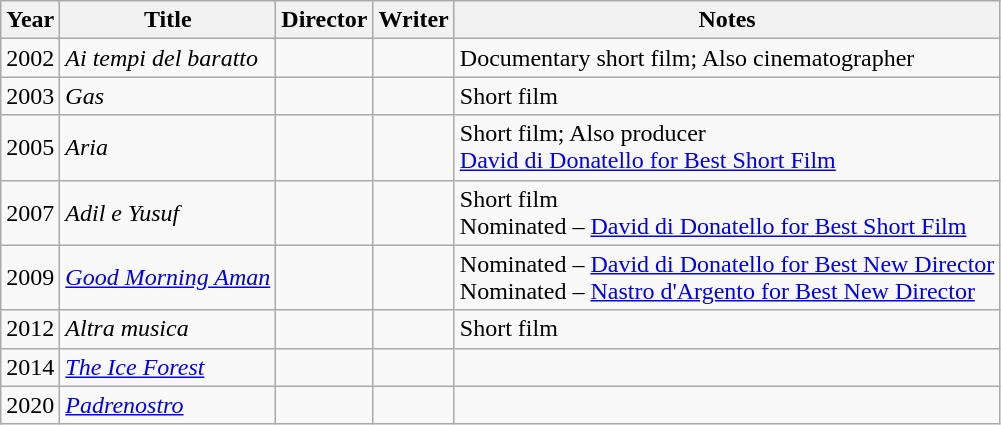<table class="wikitable sortable">
<tr>
<th>Year</th>
<th>Title</th>
<th>Director</th>
<th>Writer</th>
<th class="unsortable">Notes</th>
</tr>
<tr>
<td>2002</td>
<td><em>Ai tempi del baratto</em></td>
<td></td>
<td></td>
<td>Documentary short film; Also cinematographer</td>
</tr>
<tr>
<td>2003</td>
<td><em>Gas</em></td>
<td></td>
<td></td>
<td>Short film</td>
</tr>
<tr>
<td>2005</td>
<td><em>Aria</em></td>
<td></td>
<td></td>
<td>Short film; Also producer<br><a href='#'>David di Donatello for Best Short Film</a></td>
</tr>
<tr>
<td>2007</td>
<td><em>Adil e Yusuf</em></td>
<td></td>
<td></td>
<td>Short film<br>Nominated – <a href='#'>David di Donatello for Best Short Film</a></td>
</tr>
<tr>
<td>2009</td>
<td><em><a href='#'>Good Morning Aman</a></em></td>
<td></td>
<td></td>
<td>Nominated – <a href='#'>David di Donatello for Best New Director</a><br>Nominated – <a href='#'>Nastro d'Argento for Best New Director</a></td>
</tr>
<tr>
<td>2012</td>
<td><em>Altra musica</em></td>
<td></td>
<td></td>
<td>Short film</td>
</tr>
<tr>
<td>2014</td>
<td><em><a href='#'>The Ice Forest</a></em></td>
<td></td>
<td></td>
<td></td>
</tr>
<tr>
<td>2020</td>
<td><em><a href='#'>Padrenostro</a></em></td>
<td></td>
<td></td>
<td></td>
</tr>
</table>
